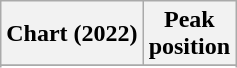<table class="wikitable sortable plainrowheaders" style="text-align:center">
<tr>
<th scope="col">Chart (2022)</th>
<th scope="col">Peak<br>position</th>
</tr>
<tr>
</tr>
<tr>
</tr>
<tr>
</tr>
<tr>
</tr>
<tr>
</tr>
</table>
